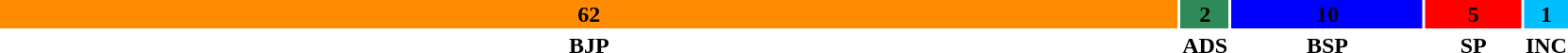<table style="width:88%; text-align:center;">
<tr>
<td style="background:DarkOrange; width:77.5%;"><strong>62</strong></td>
<td style="background:SeaGreen; width:2.5%;"><strong>2</strong></td>
<td style="background:Blue; width:12.5%;"><strong>10</strong></td>
<td style="background:Red; width:6.25%;"><strong>5</strong></td>
<td style="background:DeepSkyBlue; width:1.25%;"><strong>1</strong></td>
</tr>
<tr>
<td><span><strong>BJP</strong></span></td>
<td><span><strong>ADS</strong></span></td>
<td><span><strong>BSP</strong></span></td>
<td><span><strong>SP</strong></span></td>
<td><span><strong>INC</strong></span></td>
</tr>
</table>
